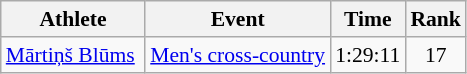<table class=wikitable style=font-size:90%;text-align:center>
<tr>
<th>Athlete</th>
<th>Event</th>
<th>Time</th>
<th>Rank</th>
</tr>
<tr align=center>
<td><a href='#'>Mārtiņš Blūms</a> </td>
<td align=left><a href='#'>Men's cross-country</a></td>
<td>1:29:11</td>
<td>17</td>
</tr>
</table>
